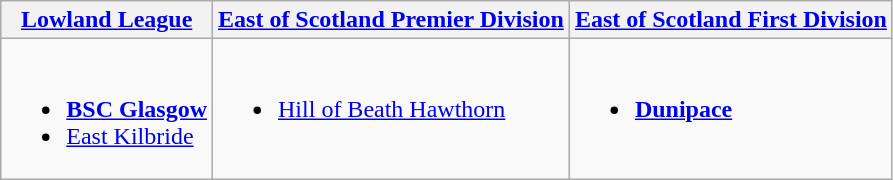<table class="wikitable" style="text-align:left">
<tr>
<th><a href='#'>Lowland League</a></th>
<th><a href='#'>East of Scotland Premier Division</a></th>
<th><a href='#'>East of Scotland First Division</a></th>
</tr>
<tr>
<td valign=top><br><ul><li><strong><a href='#'>BSC Glasgow</a></strong></li><li><a href='#'>East Kilbride</a></li></ul></td>
<td valign=top><br><ul><li><a href='#'>Hill of Beath Hawthorn</a></li></ul></td>
<td valign=top><br><ul><li><strong><a href='#'>Dunipace</a></strong></li></ul></td>
</tr>
</table>
